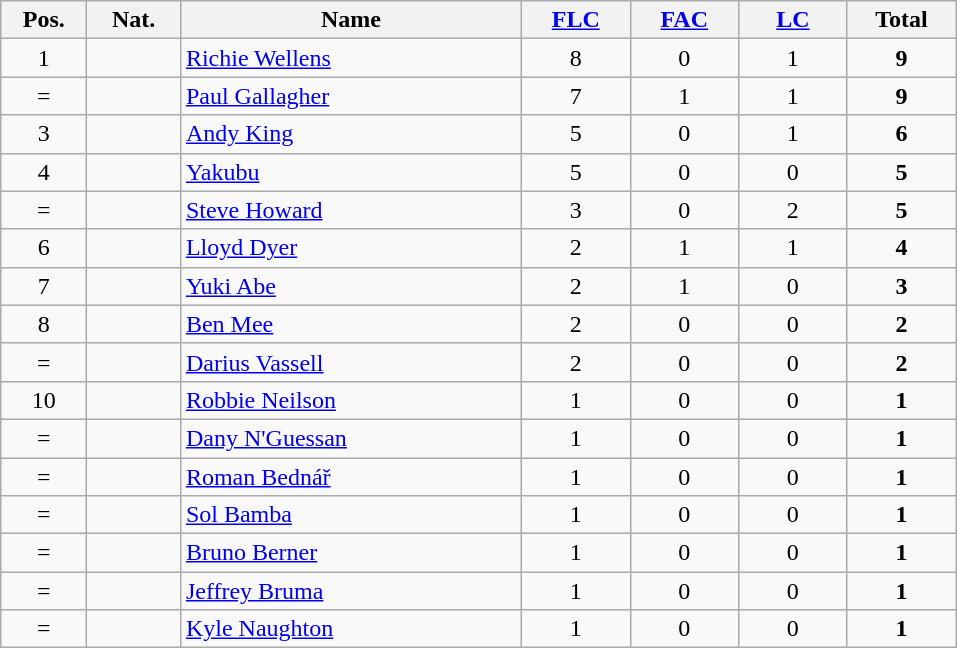<table class="wikitable sortable">
<tr>
<th width=50>Pos.</th>
<th width=55>Nat.</th>
<th width=220>Name</th>
<th width=65><a href='#'>FLC</a></th>
<th width=65><a href='#'>FAC</a></th>
<th width=65><a href='#'>LC</a></th>
<th width=65>Total</th>
</tr>
<tr>
<td align=center>1</td>
<td align=center></td>
<td><a href='#'>Richie Wellens</a></td>
<td align=center>8</td>
<td align=center>0</td>
<td align=center>1</td>
<td align=center><strong>9</strong></td>
</tr>
<tr>
<td align=center>=</td>
<td align=center></td>
<td><a href='#'>Paul Gallagher</a></td>
<td align=center>7</td>
<td align=center>1</td>
<td align=center>1</td>
<td align=center><strong>9</strong></td>
</tr>
<tr>
<td align=center>3</td>
<td align=center></td>
<td><a href='#'>Andy King</a></td>
<td align=center>5</td>
<td align=center>0</td>
<td align=center>1</td>
<td align=center><strong>6</strong></td>
</tr>
<tr>
<td align=center>4</td>
<td align=center></td>
<td><a href='#'>Yakubu</a></td>
<td align=center>5</td>
<td align=center>0</td>
<td align=center>0</td>
<td align=center><strong>5</strong></td>
</tr>
<tr>
<td align=center>=</td>
<td align=center></td>
<td><a href='#'>Steve Howard</a></td>
<td align=center>3</td>
<td align=center>0</td>
<td align=center>2</td>
<td align=center><strong>5</strong></td>
</tr>
<tr>
<td align=center>6</td>
<td align=center></td>
<td><a href='#'>Lloyd Dyer</a></td>
<td align=center>2</td>
<td align=center>1</td>
<td align=center>1</td>
<td align=center><strong>4</strong></td>
</tr>
<tr>
<td align=center>7</td>
<td align=center></td>
<td><a href='#'>Yuki Abe</a></td>
<td align=center>2</td>
<td align=center>1</td>
<td align=center>0</td>
<td align=center><strong>3</strong></td>
</tr>
<tr>
<td align=center>8</td>
<td align=center></td>
<td><a href='#'>Ben Mee</a></td>
<td align=center>2</td>
<td align=center>0</td>
<td align=center>0</td>
<td align=center><strong>2</strong></td>
</tr>
<tr>
<td align=center>=</td>
<td align=center></td>
<td><a href='#'>Darius Vassell</a></td>
<td align=center>2</td>
<td align=center>0</td>
<td align=center>0</td>
<td align=center><strong>2</strong></td>
</tr>
<tr>
<td align=center>10</td>
<td align=center></td>
<td><a href='#'>Robbie Neilson</a></td>
<td align=center>1</td>
<td align=center>0</td>
<td align=center>0</td>
<td align=center><strong>1</strong></td>
</tr>
<tr>
<td align=center>=</td>
<td align=center></td>
<td><a href='#'>Dany N'Guessan</a></td>
<td align=center>1</td>
<td align=center>0</td>
<td align=center>0</td>
<td align=center><strong>1</strong></td>
</tr>
<tr>
<td align=center>=</td>
<td align=center></td>
<td><a href='#'>Roman Bednář</a></td>
<td align=center>1</td>
<td align=center>0</td>
<td align=center>0</td>
<td align=center><strong>1</strong></td>
</tr>
<tr>
<td align=center>=</td>
<td align=center></td>
<td><a href='#'>Sol Bamba</a></td>
<td align=center>1</td>
<td align=center>0</td>
<td align=center>0</td>
<td align=center><strong>1</strong></td>
</tr>
<tr>
<td align=center>=</td>
<td align=center></td>
<td><a href='#'>Bruno Berner</a></td>
<td align=center>1</td>
<td align=center>0</td>
<td align=center>0</td>
<td align=center><strong>1</strong></td>
</tr>
<tr>
<td align=center>=</td>
<td align=center></td>
<td><a href='#'>Jeffrey Bruma</a></td>
<td align=center>1</td>
<td align=center>0</td>
<td align=center>0</td>
<td align=center><strong>1</strong></td>
</tr>
<tr>
<td align=center>=</td>
<td align=center></td>
<td><a href='#'>Kyle Naughton</a></td>
<td align=center>1</td>
<td align=center>0</td>
<td align=center>0</td>
<td align=center><strong>1</strong></td>
</tr>
</table>
